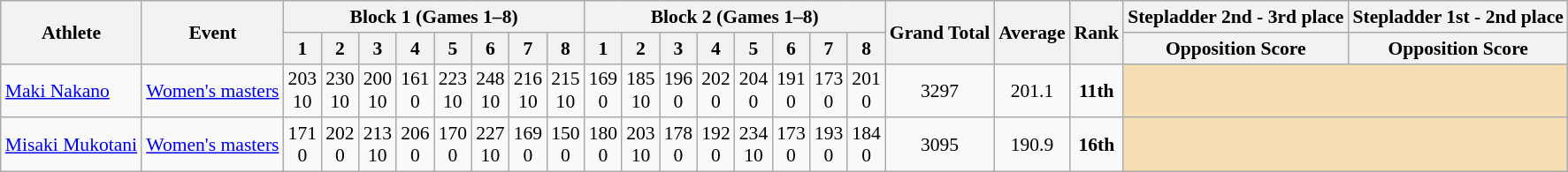<table class="wikitable" border="1" style="font-size:90%">
<tr>
<th rowspan=2>Athlete</th>
<th rowspan=2>Event</th>
<th colspan=8>Block 1 (Games 1–8)</th>
<th colspan=8>Block 2 (Games 1–8)</th>
<th rowspan=2>Grand Total</th>
<th rowspan=2>Average</th>
<th rowspan=2>Rank</th>
<th>Stepladder 2nd - 3rd place</th>
<th>Stepladder 1st - 2nd place</th>
</tr>
<tr>
<th>1</th>
<th>2</th>
<th>3</th>
<th>4</th>
<th>5</th>
<th>6</th>
<th>7</th>
<th>8</th>
<th>1</th>
<th>2</th>
<th>3</th>
<th>4</th>
<th>5</th>
<th>6</th>
<th>7</th>
<th>8</th>
<th>Opposition Score</th>
<th>Opposition Score</th>
</tr>
<tr>
<td><a href='#'>Maki Nakano</a></td>
<td><a href='#'>Women's masters</a></td>
<td align=center>203<br>10</td>
<td align=center>230<br>10</td>
<td align=center>200<br>10</td>
<td align=center>161<br>0</td>
<td align=center>223<br>10</td>
<td align=center>248<br>10</td>
<td align=center>216<br>10</td>
<td align=center>215<br>10</td>
<td align=center>169<br>0</td>
<td align=center>185<br>10</td>
<td align=center>196<br>0</td>
<td align=center>202<br>0</td>
<td align=center>204<br>0</td>
<td align=center>191<br>0</td>
<td align=center>173<br>0</td>
<td align=center>201<br>0</td>
<td align=center>3297</td>
<td align=center>201.1</td>
<td align=center><strong>11th</strong></td>
<td align="center" bgcolor=wheat colspan=2></td>
</tr>
<tr>
<td><a href='#'>Misaki Mukotani</a></td>
<td><a href='#'>Women's masters</a></td>
<td align=center>171<br>0</td>
<td align=center>202<br>0</td>
<td align=center>213<br>10</td>
<td align=center>206<br>0</td>
<td align=center>170<br>0</td>
<td align=center>227<br>10</td>
<td align=center>169<br>0</td>
<td align=center>150<br>0</td>
<td align=center>180<br>0</td>
<td align=center>203<br>10</td>
<td align=center>178<br>0</td>
<td align=center>192<br>0</td>
<td align=center>234<br>10</td>
<td align=center>173<br>0</td>
<td align=center>193<br>0</td>
<td align=center>184<br>0</td>
<td align=center>3095</td>
<td align=center>190.9</td>
<td align=center><strong>16th</strong></td>
<td align="center" bgcolor=wheat colspan=2></td>
</tr>
</table>
